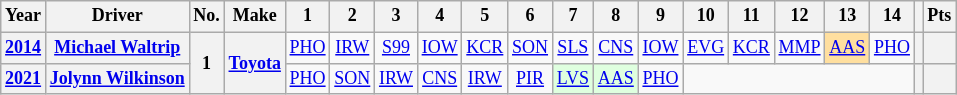<table class="wikitable" style="text-align:center; font-size:75%">
<tr>
<th>Year</th>
<th>Driver</th>
<th>No.</th>
<th>Make</th>
<th>1</th>
<th>2</th>
<th>3</th>
<th>4</th>
<th>5</th>
<th>6</th>
<th>7</th>
<th>8</th>
<th>9</th>
<th>10</th>
<th>11</th>
<th>12</th>
<th>13</th>
<th>14</th>
<th></th>
<th>Pts</th>
</tr>
<tr>
<th><a href='#'>2014</a></th>
<th><a href='#'>Michael Waltrip</a></th>
<th rowspan=2>1</th>
<th rowspan=2><a href='#'>Toyota</a></th>
<td><a href='#'>PHO</a></td>
<td><a href='#'>IRW</a></td>
<td><a href='#'>S99</a></td>
<td><a href='#'>IOW</a></td>
<td><a href='#'>KCR</a></td>
<td><a href='#'>SON</a></td>
<td><a href='#'>SLS</a></td>
<td><a href='#'>CNS</a></td>
<td><a href='#'>IOW</a></td>
<td><a href='#'>EVG</a></td>
<td><a href='#'>KCR</a></td>
<td><a href='#'>MMP</a></td>
<td style="background:#FFDF9F;"><a href='#'>AAS</a><br></td>
<td><a href='#'>PHO</a></td>
<th></th>
<th></th>
</tr>
<tr>
<th><a href='#'>2021</a></th>
<th><a href='#'>Jolynn Wilkinson</a></th>
<td><a href='#'>PHO</a></td>
<td><a href='#'>SON</a></td>
<td><a href='#'>IRW</a></td>
<td><a href='#'>CNS</a></td>
<td><a href='#'>IRW</a></td>
<td><a href='#'>PIR</a></td>
<td style="background:#DFFFDF;"><a href='#'>LVS</a><br></td>
<td style="background:#DFFFDF;"><a href='#'>AAS</a><br></td>
<td><a href='#'>PHO</a></td>
<td colspan=5></td>
<th></th>
<th></th>
</tr>
</table>
